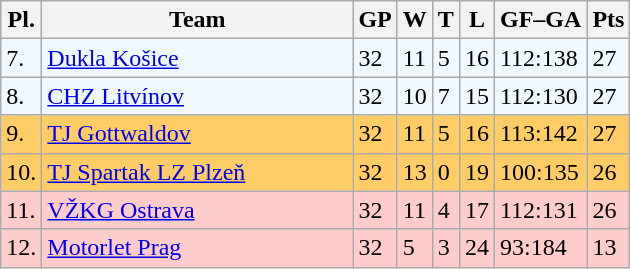<table class="wikitable">
<tr>
<th>Pl.</th>
<th width="200">Team</th>
<th>GP</th>
<th>W</th>
<th>T</th>
<th>L</th>
<th>GF–GA</th>
<th>Pts</th>
</tr>
<tr bgcolor="#f0f8ff">
<td>7.</td>
<td><a href='#'>Dukla Košice</a></td>
<td>32</td>
<td>11</td>
<td>5</td>
<td>16</td>
<td>112:138</td>
<td>27</td>
</tr>
<tr bgcolor="#f0f8ff">
<td>8.</td>
<td><a href='#'>CHZ Litvínov</a></td>
<td>32</td>
<td>10</td>
<td>7</td>
<td>15</td>
<td>112:130</td>
<td>27</td>
</tr>
<tr bgcolor=#ffcc66>
<td>9.</td>
<td><a href='#'>TJ Gottwaldov</a></td>
<td>32</td>
<td>11</td>
<td>5</td>
<td>16</td>
<td>113:142</td>
<td>27</td>
</tr>
<tr bgcolor=#ffcc66>
<td>10.</td>
<td><a href='#'>TJ Spartak LZ Plzeň</a></td>
<td>32</td>
<td>13</td>
<td>0</td>
<td>19</td>
<td>100:135</td>
<td>26</td>
</tr>
<tr bgcolor="#ffcccc">
<td>11.</td>
<td><a href='#'>VŽKG Ostrava</a></td>
<td>32</td>
<td>11</td>
<td>4</td>
<td>17</td>
<td>112:131</td>
<td>26</td>
</tr>
<tr bgcolor="#ffcccc">
<td>12.</td>
<td><a href='#'>Motorlet Prag</a></td>
<td>32</td>
<td>5</td>
<td>3</td>
<td>24</td>
<td>93:184</td>
<td>13</td>
</tr>
</table>
